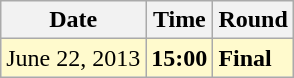<table class="wikitable">
<tr>
<th>Date</th>
<th>Time</th>
<th>Round</th>
</tr>
<tr style=background:lemonchiffon>
<td>June 22, 2013</td>
<td><strong>15:00</strong></td>
<td><strong>Final</strong></td>
</tr>
</table>
